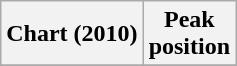<table class="wikitable plainrowheaders">
<tr>
<th scope="col">Chart (2010)</th>
<th scope="col">Peak<br>position</th>
</tr>
<tr>
</tr>
</table>
